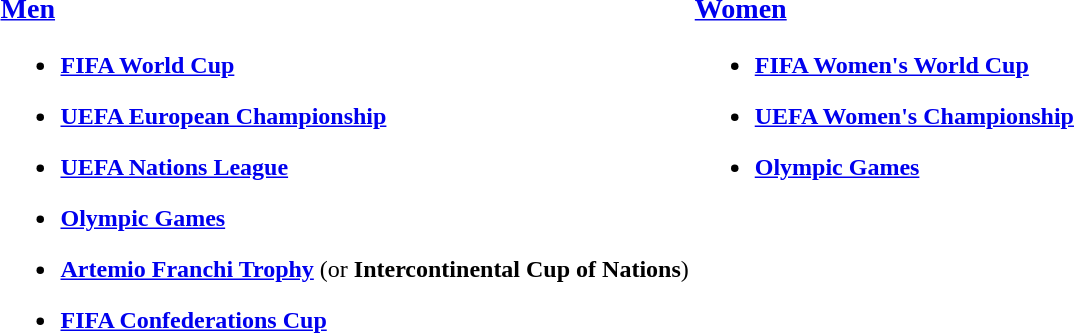<table>
<tr>
<td valign=top><br><h3><a href='#'>Men</a></h3><ul><li><strong><a href='#'>FIFA World Cup</a></strong></li></ul><ul><li><strong><a href='#'>UEFA European Championship</a></strong></li></ul><ul><li><strong><a href='#'>UEFA Nations League</a></strong></li></ul><ul><li><strong><a href='#'>Olympic Games</a></strong></li></ul><ul><li><strong><a href='#'>Artemio Franchi Trophy</a></strong> (or <strong>Intercontinental Cup of Nations</strong>)</li></ul><ul><li><strong><a href='#'>FIFA Confederations Cup</a></strong></li></ul></td>
<td valign=top><br><h3><a href='#'>Women</a></h3><ul><li><strong><a href='#'>FIFA Women's World Cup</a></strong></li></ul><ul><li><strong><a href='#'>UEFA Women's Championship</a></strong></li></ul><ul><li><strong><a href='#'>Olympic Games</a></strong></li></ul></td>
</tr>
</table>
